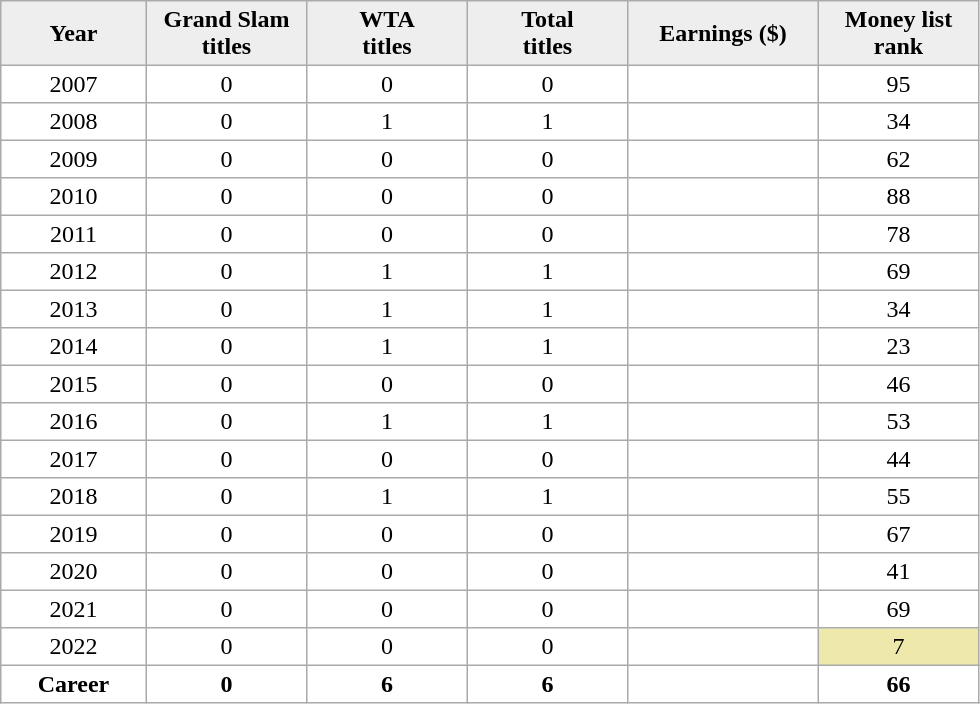<table cellpadding=3 cellspacing=0 border=1 style=border:#aaa;solid:1px;border-collapse:collapse;text-align:center;>
<tr style=background:#eee;font-weight:bold>
<td width="90">Year</td>
<td width="100">Grand Slam <br>titles</td>
<td width="100">WTA <br>titles</td>
<td width="100">Total <br>titles</td>
<td width="120">Earnings ($)</td>
<td width="100">Money list rank</td>
</tr>
<tr>
<td>2007</td>
<td>0</td>
<td>0</td>
<td>0</td>
<td align="right"></td>
<td>95</td>
</tr>
<tr>
<td>2008</td>
<td>0</td>
<td>1</td>
<td>1</td>
<td align="right"></td>
<td>34</td>
</tr>
<tr>
<td>2009</td>
<td>0</td>
<td>0</td>
<td>0</td>
<td align="right"></td>
<td>62</td>
</tr>
<tr>
<td>2010</td>
<td>0</td>
<td>0</td>
<td>0</td>
<td align="right"></td>
<td>88</td>
</tr>
<tr>
<td>2011</td>
<td>0</td>
<td>0</td>
<td>0</td>
<td align="right"></td>
<td>78</td>
</tr>
<tr>
<td>2012</td>
<td>0</td>
<td>1</td>
<td>1</td>
<td align="right"></td>
<td>69</td>
</tr>
<tr>
<td>2013</td>
<td>0</td>
<td>1</td>
<td>1</td>
<td align="right"></td>
<td>34</td>
</tr>
<tr>
<td>2014</td>
<td>0</td>
<td>1</td>
<td>1</td>
<td align="right"></td>
<td>23</td>
</tr>
<tr>
<td>2015</td>
<td>0</td>
<td>0</td>
<td>0</td>
<td align="right"></td>
<td>46</td>
</tr>
<tr>
<td>2016</td>
<td>0</td>
<td>1</td>
<td>1</td>
<td align="right"></td>
<td>53</td>
</tr>
<tr>
<td>2017</td>
<td>0</td>
<td>0</td>
<td>0</td>
<td align="right"></td>
<td>44</td>
</tr>
<tr>
<td>2018</td>
<td>0</td>
<td>1</td>
<td>1</td>
<td align="right"></td>
<td>55</td>
</tr>
<tr>
<td>2019</td>
<td>0</td>
<td>0</td>
<td>0</td>
<td align="right"></td>
<td>67</td>
</tr>
<tr>
<td>2020</td>
<td>0</td>
<td>0</td>
<td>0</td>
<td align="right"></td>
<td>41</td>
</tr>
<tr>
<td>2021</td>
<td>0</td>
<td>0</td>
<td>0</td>
<td align="right"></td>
<td>69</td>
</tr>
<tr>
<td>2022</td>
<td>0</td>
<td>0</td>
<td>0</td>
<td align="right"></td>
<td bgcolor=eee8aa>7</td>
</tr>
<tr style="font-weight:bold;">
<td>Career</td>
<td>0</td>
<td>6</td>
<td>6</td>
<td align="right"></td>
<td>66</td>
</tr>
</table>
